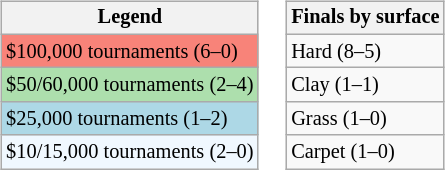<table>
<tr valign=top>
<td><br><table class=wikitable style="font-size:85%">
<tr>
<th>Legend</th>
</tr>
<tr style="background:#f88379;">
<td>$100,000 tournaments (6–0)</td>
</tr>
<tr style="background:#addfad">
<td>$50/60,000 tournaments (2–4)</td>
</tr>
<tr style="background:lightblue;">
<td>$25,000 tournaments (1–2)</td>
</tr>
<tr style="background:#f0f8ff;">
<td>$10/15,000 tournaments (2–0)</td>
</tr>
</table>
</td>
<td><br><table class=wikitable style="font-size:85%">
<tr>
<th>Finals by surface</th>
</tr>
<tr>
<td>Hard (8–5)</td>
</tr>
<tr>
<td>Clay (1–1)</td>
</tr>
<tr>
<td>Grass (1–0)</td>
</tr>
<tr>
<td>Carpet (1–0)</td>
</tr>
</table>
</td>
</tr>
</table>
